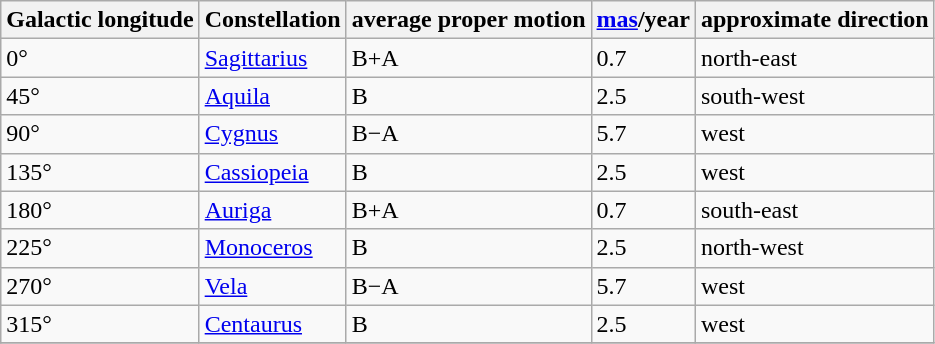<table class="wikitable">
<tr>
<th>Galactic longitude</th>
<th>Constellation</th>
<th>average proper motion</th>
<th><a href='#'>mas</a>/year</th>
<th>approximate direction</th>
</tr>
<tr>
<td>0°</td>
<td><a href='#'>Sagittarius</a></td>
<td>B+A</td>
<td>0.7</td>
<td>north-east</td>
</tr>
<tr>
<td>45°</td>
<td><a href='#'>Aquila</a></td>
<td>B</td>
<td>2.5</td>
<td>south-west</td>
</tr>
<tr>
<td>90°</td>
<td><a href='#'>Cygnus</a></td>
<td>B−A</td>
<td>5.7</td>
<td>west</td>
</tr>
<tr>
<td>135°</td>
<td><a href='#'>Cassiopeia</a></td>
<td>B</td>
<td>2.5</td>
<td>west</td>
</tr>
<tr>
<td>180°</td>
<td><a href='#'>Auriga</a></td>
<td>B+A</td>
<td>0.7</td>
<td>south-east</td>
</tr>
<tr>
<td>225°</td>
<td><a href='#'>Monoceros</a></td>
<td>B</td>
<td>2.5</td>
<td>north-west</td>
</tr>
<tr>
<td>270°</td>
<td><a href='#'>Vela</a></td>
<td>B−A</td>
<td>5.7</td>
<td>west</td>
</tr>
<tr>
<td>315°</td>
<td><a href='#'>Centaurus</a></td>
<td>B</td>
<td>2.5</td>
<td>west</td>
</tr>
<tr>
</tr>
</table>
